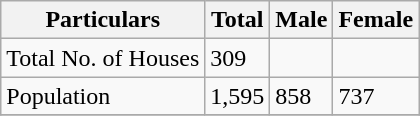<table class="wikitable sortable">
<tr>
<th>Particulars</th>
<th>Total</th>
<th>Male</th>
<th>Female</th>
</tr>
<tr>
<td>Total No. of Houses</td>
<td>309</td>
<td></td>
<td></td>
</tr>
<tr>
<td>Population</td>
<td>1,595</td>
<td>858</td>
<td>737</td>
</tr>
<tr>
</tr>
</table>
